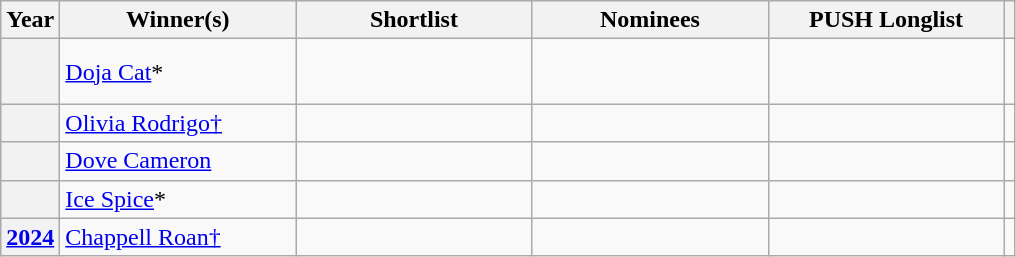<table class="wikitable sortable">
<tr>
<th scope="col">Year</th>
<th scope="col" style="width:150px;">Winner(s)</th>
<th scope="col" style="width:150px;">Shortlist</th>
<th scope="col" style="width:150px;">Nominees</th>
<th scope="col" style="width:150px;">PUSH Longlist</th>
<th scope="col" class="unsortable"></th>
</tr>
<tr>
<th scope="row"></th>
<td><a href='#'>Doja Cat</a>*</td>
<td></td>
<td></td>
<td></td>
<td align="center"><br><br></td>
</tr>
<tr>
<th scope="row"></th>
<td><a href='#'>Olivia Rodrigo†</a></td>
<td></td>
<td></td>
<td></td>
<td align="center"></td>
</tr>
<tr>
<th scope="row"></th>
<td><a href='#'>Dove Cameron</a></td>
<td></td>
<td></td>
<td></td>
<td align="center"></td>
</tr>
<tr>
<th scope="row"></th>
<td><a href='#'>Ice Spice</a>*</td>
<td></td>
<td></td>
<td></td>
<td align="center"></td>
</tr>
<tr>
<th><a href='#'>2024</a></th>
<td><a href='#'>Chappell Roan†</a></td>
<td></td>
<td></td>
<td></td>
<td align="center"></td>
</tr>
</table>
